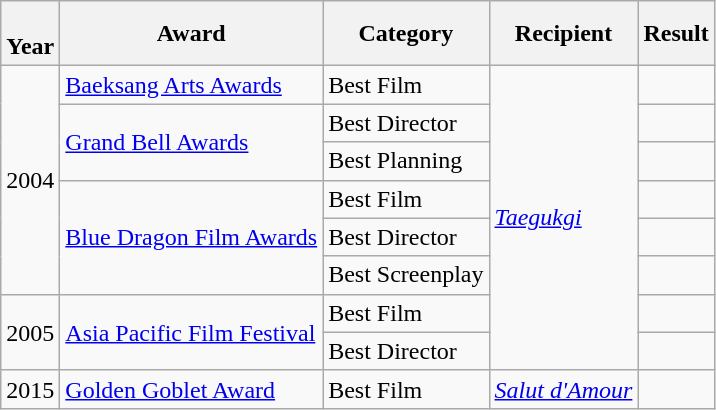<table class="wikitable">
<tr>
<th><br>Year</th>
<th>Award</th>
<th>Category</th>
<th>Recipient</th>
<th>Result</th>
</tr>
<tr>
<td rowspan="6">2004</td>
<td><a href='#'>Baeksang Arts Awards</a></td>
<td>Best Film</td>
<td rowspan="8"><em><a href='#'>Taegukgi</a></em></td>
<td></td>
</tr>
<tr>
<td rowspan="2"><a href='#'>Grand Bell Awards</a></td>
<td>Best Director</td>
<td></td>
</tr>
<tr>
<td>Best Planning</td>
<td></td>
</tr>
<tr>
<td rowspan="3"><a href='#'>Blue Dragon Film Awards</a></td>
<td>Best Film</td>
<td></td>
</tr>
<tr>
<td>Best Director</td>
<td></td>
</tr>
<tr>
<td>Best Screenplay</td>
<td></td>
</tr>
<tr>
<td rowspan="2">2005</td>
<td rowspan="2"><a href='#'>Asia Pacific Film Festival</a></td>
<td>Best Film</td>
<td></td>
</tr>
<tr>
<td>Best Director</td>
<td></td>
</tr>
<tr>
<td>2015</td>
<td><a href='#'>Golden Goblet Award</a></td>
<td>Best Film</td>
<td><em><a href='#'>Salut d'Amour</a></em></td>
<td></td>
</tr>
</table>
